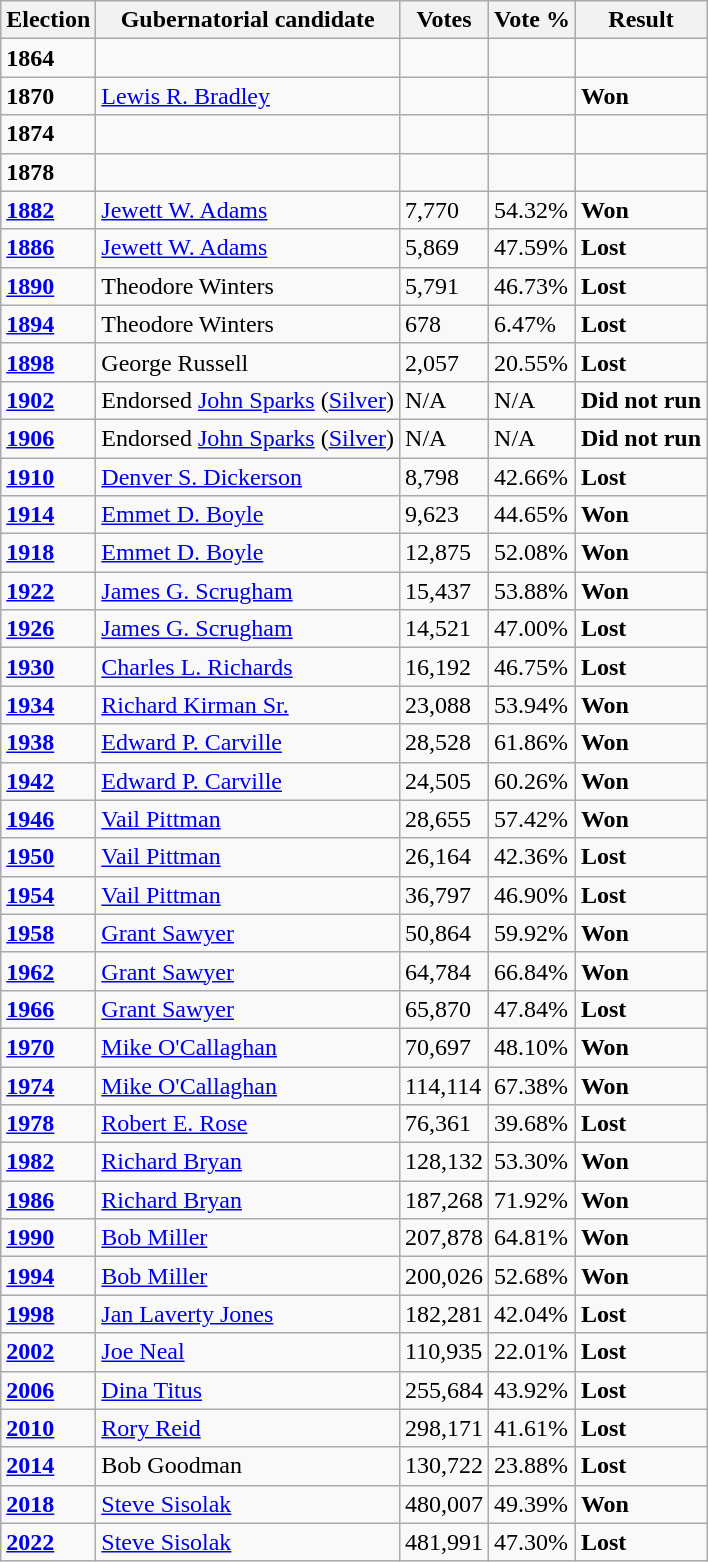<table class="wikitable">
<tr>
<th>Election</th>
<th>Gubernatorial candidate</th>
<th>Votes</th>
<th>Vote %</th>
<th>Result</th>
</tr>
<tr>
<td><strong>1864</strong></td>
<td></td>
<td></td>
<td></td>
<td></td>
</tr>
<tr>
<td><strong>1870</strong></td>
<td><a href='#'>Lewis R. Bradley</a></td>
<td></td>
<td></td>
<td><strong>Won</strong> </td>
</tr>
<tr>
<td><strong>1874</strong></td>
<td></td>
<td></td>
<td></td>
<td></td>
</tr>
<tr>
<td><strong>1878</strong></td>
<td></td>
<td></td>
<td></td>
<td></td>
</tr>
<tr>
<td><strong><a href='#'>1882</a></strong></td>
<td><a href='#'>Jewett W. Adams</a></td>
<td>7,770</td>
<td>54.32%</td>
<td><strong>Won</strong> </td>
</tr>
<tr>
<td><a href='#'><strong>1886</strong></a></td>
<td><a href='#'>Jewett W. Adams</a></td>
<td>5,869</td>
<td>47.59%</td>
<td><strong>Lost</strong> </td>
</tr>
<tr>
<td><strong><a href='#'>1890</a></strong></td>
<td>Theodore Winters</td>
<td>5,791</td>
<td>46.73%</td>
<td><strong>Lost</strong> </td>
</tr>
<tr>
<td><strong><a href='#'>1894</a></strong></td>
<td>Theodore Winters</td>
<td>678</td>
<td>6.47%</td>
<td><strong>Lost</strong> </td>
</tr>
<tr>
<td><strong><a href='#'>1898</a></strong></td>
<td>George Russell</td>
<td>2,057</td>
<td>20.55%</td>
<td><strong>Lost</strong> </td>
</tr>
<tr>
<td><strong><a href='#'>1902</a></strong></td>
<td>Endorsed <a href='#'>John Sparks</a> (<a href='#'>Silver</a>)</td>
<td>N/A</td>
<td>N/A</td>
<td><strong>Did not run</strong></td>
</tr>
<tr>
<td><strong><a href='#'>1906</a></strong></td>
<td>Endorsed <a href='#'>John Sparks</a> (<a href='#'>Silver</a>)</td>
<td>N/A</td>
<td>N/A</td>
<td><strong>Did not run</strong></td>
</tr>
<tr>
<td><strong><a href='#'>1910</a></strong></td>
<td><a href='#'>Denver S. Dickerson</a></td>
<td>8,798</td>
<td>42.66%</td>
<td><strong>Lost</strong> </td>
</tr>
<tr>
<td><strong><a href='#'>1914</a></strong></td>
<td><a href='#'>Emmet D. Boyle</a></td>
<td>9,623</td>
<td>44.65%</td>
<td><strong>Won</strong> </td>
</tr>
<tr>
<td><strong><a href='#'>1918</a></strong></td>
<td><a href='#'>Emmet D. Boyle</a></td>
<td>12,875</td>
<td>52.08%</td>
<td><strong>Won</strong> </td>
</tr>
<tr>
<td><strong><a href='#'>1922</a></strong></td>
<td><a href='#'>James G. Scrugham</a></td>
<td>15,437</td>
<td>53.88%</td>
<td><strong>Won</strong> </td>
</tr>
<tr>
<td><strong><a href='#'>1926</a></strong></td>
<td><a href='#'>James G. Scrugham</a></td>
<td>14,521</td>
<td>47.00%</td>
<td><strong>Lost</strong> </td>
</tr>
<tr>
<td><strong><a href='#'>1930</a></strong></td>
<td><a href='#'>Charles L. Richards</a></td>
<td>16,192</td>
<td>46.75%</td>
<td><strong>Lost</strong> </td>
</tr>
<tr>
<td><strong><a href='#'>1934</a></strong></td>
<td><a href='#'>Richard Kirman Sr.</a></td>
<td>23,088</td>
<td>53.94%</td>
<td><strong>Won</strong> </td>
</tr>
<tr>
<td><strong><a href='#'>1938</a></strong></td>
<td><a href='#'>Edward P. Carville</a></td>
<td>28,528</td>
<td>61.86%</td>
<td><strong>Won</strong> </td>
</tr>
<tr>
<td><strong><a href='#'>1942</a></strong></td>
<td><a href='#'>Edward P. Carville</a></td>
<td>24,505</td>
<td>60.26%</td>
<td><strong>Won</strong> </td>
</tr>
<tr>
<td><strong><a href='#'>1946</a></strong></td>
<td><a href='#'>Vail Pittman</a></td>
<td>28,655</td>
<td>57.42%</td>
<td><strong>Won</strong> </td>
</tr>
<tr>
<td><strong><a href='#'>1950</a></strong></td>
<td><a href='#'>Vail Pittman</a></td>
<td>26,164</td>
<td>42.36%</td>
<td><strong>Lost</strong> </td>
</tr>
<tr>
<td><strong><a href='#'>1954</a></strong></td>
<td><a href='#'>Vail Pittman</a></td>
<td>36,797</td>
<td>46.90%</td>
<td><strong>Lost</strong> </td>
</tr>
<tr>
<td><strong><a href='#'>1958</a></strong></td>
<td><a href='#'>Grant Sawyer</a></td>
<td>50,864</td>
<td>59.92%</td>
<td><strong>Won</strong> </td>
</tr>
<tr>
<td><strong><a href='#'>1962</a></strong></td>
<td><a href='#'>Grant Sawyer</a></td>
<td>64,784</td>
<td>66.84%</td>
<td><strong>Won</strong> </td>
</tr>
<tr>
<td><strong><a href='#'>1966</a></strong></td>
<td><a href='#'>Grant Sawyer</a></td>
<td>65,870</td>
<td>47.84%</td>
<td><strong>Lost</strong> </td>
</tr>
<tr>
<td><strong><a href='#'>1970</a></strong></td>
<td><a href='#'>Mike O'Callaghan</a></td>
<td>70,697</td>
<td>48.10%</td>
<td><strong>Won</strong> </td>
</tr>
<tr>
<td><strong><a href='#'>1974</a></strong></td>
<td><a href='#'>Mike O'Callaghan</a></td>
<td>114,114</td>
<td>67.38%</td>
<td><strong>Won</strong> </td>
</tr>
<tr>
<td><strong><a href='#'>1978</a></strong></td>
<td><a href='#'>Robert E. Rose</a></td>
<td>76,361</td>
<td>39.68%</td>
<td><strong>Lost</strong> </td>
</tr>
<tr>
<td><strong><a href='#'>1982</a></strong></td>
<td><a href='#'>Richard Bryan</a></td>
<td>128,132</td>
<td>53.30%</td>
<td><strong>Won</strong> </td>
</tr>
<tr>
<td><strong><a href='#'>1986</a></strong></td>
<td><a href='#'>Richard Bryan</a></td>
<td>187,268</td>
<td>71.92%</td>
<td><strong>Won</strong> </td>
</tr>
<tr>
<td><strong><a href='#'>1990</a></strong></td>
<td><a href='#'>Bob Miller</a></td>
<td>207,878</td>
<td>64.81%</td>
<td><strong>Won</strong> </td>
</tr>
<tr>
<td><strong><a href='#'>1994</a></strong></td>
<td><a href='#'>Bob Miller</a></td>
<td>200,026</td>
<td>52.68%</td>
<td><strong>Won</strong> </td>
</tr>
<tr>
<td><strong><a href='#'>1998</a></strong></td>
<td><a href='#'>Jan Laverty Jones</a></td>
<td>182,281</td>
<td>42.04%</td>
<td><strong>Lost</strong> </td>
</tr>
<tr>
<td><strong><a href='#'>2002</a></strong></td>
<td><a href='#'>Joe Neal</a></td>
<td>110,935</td>
<td>22.01%</td>
<td><strong>Lost</strong> </td>
</tr>
<tr>
<td><strong><a href='#'>2006</a></strong></td>
<td><a href='#'>Dina Titus</a></td>
<td>255,684</td>
<td>43.92%</td>
<td><strong>Lost</strong> </td>
</tr>
<tr>
<td><strong><a href='#'>2010</a></strong></td>
<td><a href='#'>Rory Reid</a></td>
<td>298,171</td>
<td>41.61%</td>
<td><strong>Lost</strong> </td>
</tr>
<tr>
<td><strong><a href='#'>2014</a></strong></td>
<td>Bob Goodman</td>
<td>130,722</td>
<td>23.88%</td>
<td><strong>Lost</strong> </td>
</tr>
<tr>
<td><strong><a href='#'>2018</a></strong></td>
<td><a href='#'>Steve Sisolak</a></td>
<td>480,007</td>
<td>49.39%</td>
<td><strong>Won</strong> </td>
</tr>
<tr>
<td><strong><a href='#'>2022</a></strong></td>
<td><a href='#'>Steve Sisolak</a></td>
<td>481,991</td>
<td>47.30%</td>
<td><strong>Lost</strong> </td>
</tr>
</table>
